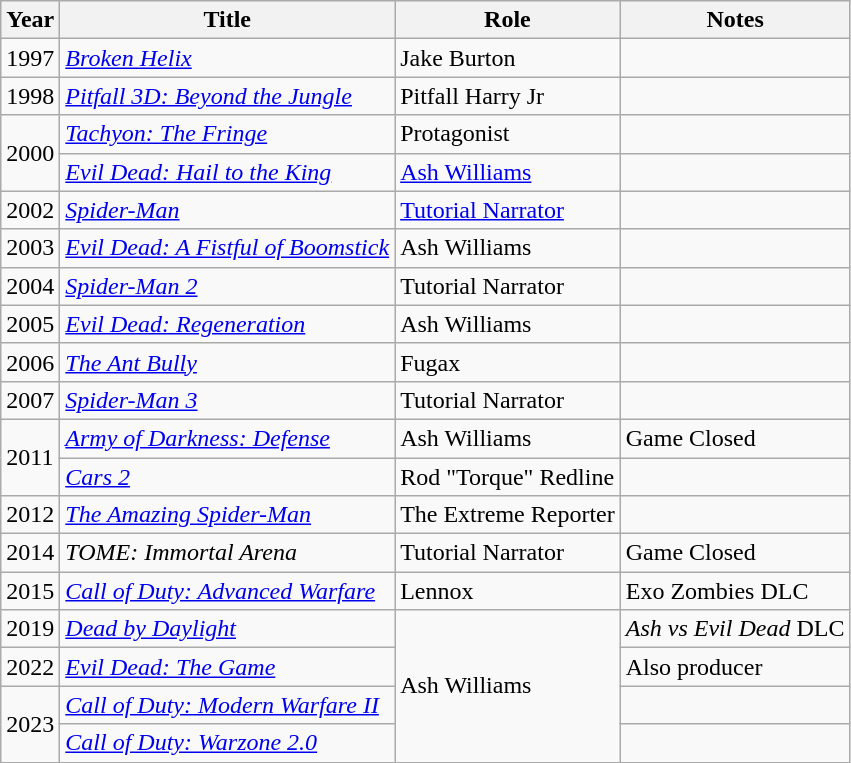<table class="wikitable sortable">
<tr>
<th>Year</th>
<th>Title</th>
<th>Role</th>
<th class="unsortable">Notes</th>
</tr>
<tr>
<td>1997</td>
<td><em><a href='#'>Broken Helix</a></em></td>
<td>Jake Burton</td>
<td></td>
</tr>
<tr>
<td>1998</td>
<td><em><a href='#'>Pitfall 3D: Beyond the Jungle</a></em></td>
<td>Pitfall Harry Jr</td>
<td></td>
</tr>
<tr>
<td rowspan="2">2000</td>
<td><em><a href='#'>Tachyon: The Fringe</a></em></td>
<td>Protagonist</td>
<td></td>
</tr>
<tr>
<td><em><a href='#'>Evil Dead: Hail to the King</a></em></td>
<td><a href='#'>Ash Williams</a></td>
<td></td>
</tr>
<tr>
<td>2002</td>
<td><em><a href='#'>Spider-Man</a></em></td>
<td><a href='#'>Tutorial Narrator</a></td>
<td></td>
</tr>
<tr>
<td>2003</td>
<td><em><a href='#'>Evil Dead: A Fistful of Boomstick</a></em></td>
<td>Ash Williams</td>
<td></td>
</tr>
<tr>
<td>2004</td>
<td><em><a href='#'>Spider-Man 2</a></em></td>
<td>Tutorial Narrator</td>
<td></td>
</tr>
<tr>
<td>2005</td>
<td><em><a href='#'>Evil Dead: Regeneration</a></em></td>
<td>Ash Williams</td>
<td></td>
</tr>
<tr>
<td>2006</td>
<td><em><a href='#'>The Ant Bully</a></em></td>
<td>Fugax</td>
<td></td>
</tr>
<tr>
<td>2007</td>
<td><em><a href='#'>Spider-Man 3</a></em></td>
<td>Tutorial Narrator</td>
<td></td>
</tr>
<tr>
<td rowspan="2">2011</td>
<td><em><a href='#'>Army of Darkness: Defense</a></em></td>
<td>Ash Williams</td>
<td>Game Closed</td>
</tr>
<tr>
<td><em><a href='#'>Cars 2</a></em></td>
<td>Rod "Torque" Redline</td>
<td></td>
</tr>
<tr>
<td>2012</td>
<td><em><a href='#'>The Amazing Spider-Man</a></em></td>
<td>The Extreme Reporter</td>
<td></td>
</tr>
<tr>
<td>2014</td>
<td><em>TOME: Immortal Arena</em></td>
<td>Tutorial Narrator</td>
<td>Game Closed</td>
</tr>
<tr>
<td>2015</td>
<td><em><a href='#'>Call of Duty: Advanced Warfare</a></em></td>
<td>Lennox</td>
<td>Exo Zombies DLC</td>
</tr>
<tr>
<td>2019</td>
<td><em><a href='#'>Dead by Daylight</a></em></td>
<td rowspan="4">Ash Williams</td>
<td><em>Ash vs Evil Dead</em> DLC</td>
</tr>
<tr>
<td>2022</td>
<td><em><a href='#'>Evil Dead: The Game</a></em></td>
<td>Also producer</td>
</tr>
<tr>
<td rowspan="2">2023</td>
<td><em><a href='#'>Call of Duty: Modern Warfare II</a></em></td>
<td></td>
</tr>
<tr>
<td><em><a href='#'>Call of Duty: Warzone 2.0</a></em></td>
<td></td>
</tr>
</table>
